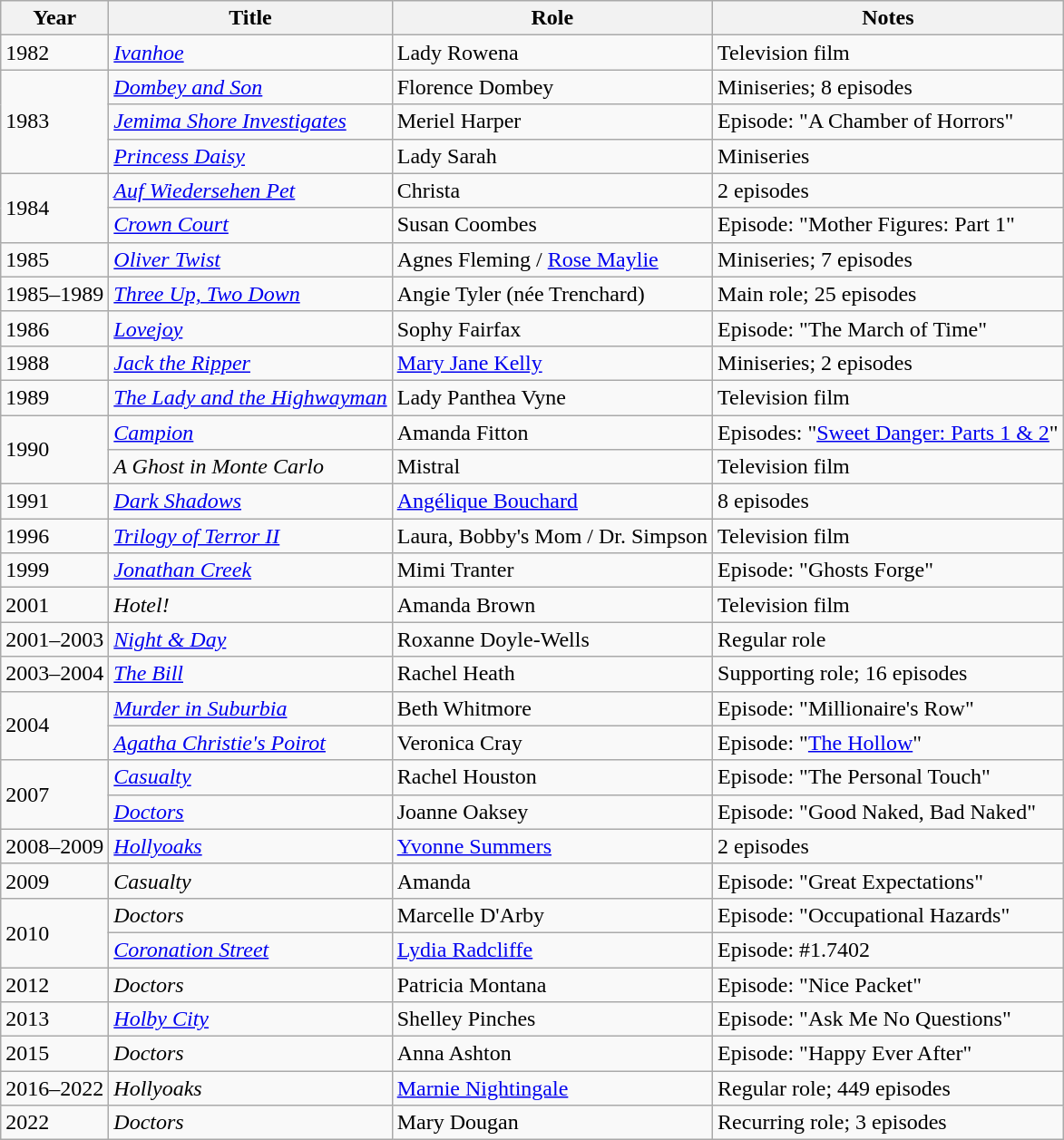<table class="wikitable sortable">
<tr>
<th>Year</th>
<th>Title</th>
<th>Role</th>
<th class="unsortable">Notes</th>
</tr>
<tr>
<td>1982</td>
<td><em><a href='#'>Ivanhoe</a></em></td>
<td>Lady Rowena</td>
<td>Television film</td>
</tr>
<tr>
<td rowspan="3">1983</td>
<td><em><a href='#'>Dombey and Son</a></em></td>
<td>Florence Dombey</td>
<td>Miniseries; 8 episodes</td>
</tr>
<tr>
<td><em><a href='#'>Jemima Shore Investigates</a></em></td>
<td>Meriel Harper</td>
<td>Episode: "A Chamber of Horrors"</td>
</tr>
<tr>
<td><em><a href='#'>Princess Daisy</a></em></td>
<td>Lady Sarah</td>
<td>Miniseries</td>
</tr>
<tr>
<td rowspan="2">1984</td>
<td><em><a href='#'>Auf Wiedersehen Pet</a></em></td>
<td>Christa</td>
<td>2 episodes</td>
</tr>
<tr>
<td><em><a href='#'>Crown Court</a></em></td>
<td>Susan Coombes</td>
<td>Episode: "Mother Figures: Part 1"</td>
</tr>
<tr>
<td>1985</td>
<td><em><a href='#'>Oliver Twist</a></em></td>
<td>Agnes Fleming / <a href='#'>Rose Maylie</a></td>
<td>Miniseries; 7 episodes</td>
</tr>
<tr>
<td>1985–1989</td>
<td><em><a href='#'>Three Up, Two Down</a></em></td>
<td>Angie Tyler (née Trenchard)</td>
<td>Main role; 25 episodes</td>
</tr>
<tr>
<td>1986</td>
<td><em><a href='#'>Lovejoy</a></em></td>
<td>Sophy Fairfax</td>
<td>Episode: "The March of Time"</td>
</tr>
<tr>
<td>1988</td>
<td><em><a href='#'>Jack the Ripper</a></em></td>
<td><a href='#'>Mary Jane Kelly</a></td>
<td>Miniseries; 2 episodes</td>
</tr>
<tr>
<td>1989</td>
<td><em><a href='#'>The Lady and the Highwayman</a></em></td>
<td>Lady Panthea Vyne</td>
<td>Television film</td>
</tr>
<tr>
<td rowspan="2">1990</td>
<td><em><a href='#'>Campion</a></em></td>
<td>Amanda Fitton</td>
<td>Episodes: "<a href='#'>Sweet Danger: Parts 1 & 2</a>"</td>
</tr>
<tr>
<td><em>A Ghost in Monte Carlo</em></td>
<td>Mistral</td>
<td>Television film</td>
</tr>
<tr>
<td>1991</td>
<td><em><a href='#'>Dark Shadows</a></em></td>
<td><a href='#'>Angélique Bouchard</a></td>
<td>8 episodes</td>
</tr>
<tr>
<td>1996</td>
<td><em><a href='#'>Trilogy of Terror II</a></em></td>
<td>Laura, Bobby's Mom / Dr. Simpson</td>
<td>Television film</td>
</tr>
<tr>
<td>1999</td>
<td><em><a href='#'>Jonathan Creek</a></em></td>
<td>Mimi Tranter</td>
<td>Episode: "Ghosts Forge"</td>
</tr>
<tr>
<td>2001</td>
<td><em>Hotel!</em></td>
<td>Amanda Brown</td>
<td>Television film</td>
</tr>
<tr>
<td>2001–2003</td>
<td><em><a href='#'>Night & Day</a></em></td>
<td>Roxanne Doyle-Wells</td>
<td>Regular role</td>
</tr>
<tr>
<td>2003–2004</td>
<td><em><a href='#'>The Bill</a></em></td>
<td>Rachel Heath</td>
<td>Supporting role; 16 episodes</td>
</tr>
<tr>
<td rowspan="2">2004</td>
<td><em><a href='#'>Murder in Suburbia</a></em></td>
<td>Beth Whitmore</td>
<td>Episode: "Millionaire's Row"</td>
</tr>
<tr>
<td><em><a href='#'>Agatha Christie's Poirot</a></em></td>
<td>Veronica Cray</td>
<td>Episode: "<a href='#'>The Hollow</a>"</td>
</tr>
<tr>
<td rowspan="2">2007</td>
<td><em><a href='#'>Casualty</a></em></td>
<td>Rachel Houston</td>
<td>Episode: "The Personal Touch"</td>
</tr>
<tr>
<td><em><a href='#'>Doctors</a></em></td>
<td>Joanne Oaksey</td>
<td>Episode: "Good Naked, Bad Naked"</td>
</tr>
<tr>
<td>2008–2009</td>
<td><em><a href='#'>Hollyoaks</a></em></td>
<td><a href='#'>Yvonne Summers</a></td>
<td>2 episodes</td>
</tr>
<tr>
<td>2009</td>
<td><em>Casualty</em></td>
<td>Amanda</td>
<td>Episode: "Great Expectations"</td>
</tr>
<tr>
<td rowspan="2">2010</td>
<td><em>Doctors</em></td>
<td>Marcelle D'Arby</td>
<td>Episode: "Occupational Hazards"</td>
</tr>
<tr>
<td><em><a href='#'>Coronation Street</a></em></td>
<td><a href='#'>Lydia Radcliffe</a></td>
<td>Episode: #1.7402</td>
</tr>
<tr>
<td>2012</td>
<td><em>Doctors</em></td>
<td>Patricia Montana</td>
<td>Episode: "Nice Packet"</td>
</tr>
<tr>
<td>2013</td>
<td><em><a href='#'>Holby City</a></em></td>
<td>Shelley Pinches</td>
<td>Episode: "Ask Me No Questions"</td>
</tr>
<tr>
<td>2015</td>
<td><em>Doctors</em></td>
<td>Anna Ashton</td>
<td>Episode: "Happy Ever After"</td>
</tr>
<tr>
<td>2016–2022</td>
<td><em>Hollyoaks</em></td>
<td><a href='#'>Marnie Nightingale</a></td>
<td>Regular role; 449 episodes</td>
</tr>
<tr>
<td>2022</td>
<td><em>Doctors</em></td>
<td>Mary Dougan</td>
<td>Recurring role; 3 episodes</td>
</tr>
</table>
